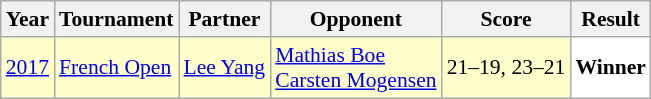<table class="sortable wikitable" style="font-size: 90%;">
<tr>
<th>Year</th>
<th>Tournament</th>
<th>Partner</th>
<th>Opponent</th>
<th>Score</th>
<th>Result</th>
</tr>
<tr style="background:#FFFFCC">
<td align="center"><a href='#'>2017</a></td>
<td align="left"><a href='#'>French Open</a></td>
<td align="left"> <a href='#'>Lee Yang</a></td>
<td align="left"> <a href='#'>Mathias Boe</a><br> <a href='#'>Carsten Mogensen</a></td>
<td align="left">21–19, 23–21</td>
<td style="text-align:left; background:white"> <strong>Winner</strong></td>
</tr>
</table>
